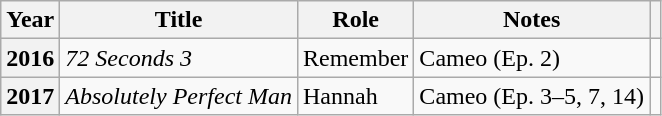<table class="wikitable sortable plainrowheaders">
<tr>
<th scope="col">Year</th>
<th scope="col">Title</th>
<th scope="col">Role</th>
<th scope="col">Notes</th>
<th scope="col" class="unsortable"></th>
</tr>
<tr>
<th scope="row">2016</th>
<td><em>72 Seconds 3</em></td>
<td>Remember</td>
<td>Cameo (Ep. 2)</td>
<td align="center"></td>
</tr>
<tr>
<th scope="row">2017</th>
<td><em>Absolutely Perfect Man</em></td>
<td>Hannah</td>
<td>Cameo (Ep. 3–5, 7, 14)</td>
<td align="center"></td>
</tr>
</table>
